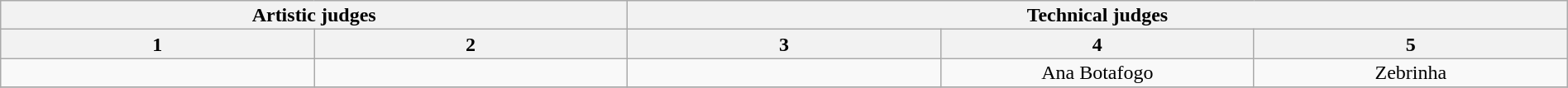<table class="wikitable" style="font-size:100%; line-height:16px; text-align:center" width="100%">
<tr>
<th colspan=2>Artistic judges</th>
<th colspan=3>Technical judges</th>
</tr>
<tr>
<th width="20%">1</th>
<th width="20%">2</th>
<th width="20%">3</th>
<th width="20%">4</th>
<th width="20%">5</th>
</tr>
<tr>
<td></td>
<td></td>
<td></td>
<td>Ana Botafogo</td>
<td>Zebrinha</td>
</tr>
<tr>
</tr>
</table>
